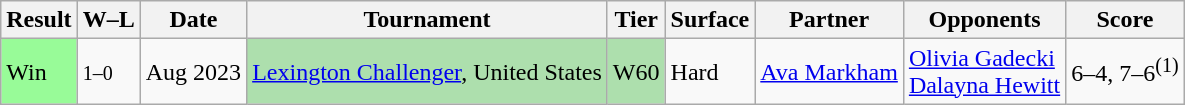<table class="wikitable sortable">
<tr>
<th>Result</th>
<th class="unsortable">W–L</th>
<th>Date</th>
<th>Tournament</th>
<th>Tier</th>
<th>Surface</th>
<th>Partner</th>
<th>Opponents</th>
<th class="unsortable">Score</th>
</tr>
<tr>
<td style="background:#98fb98;">Win</td>
<td><small>1–0</small></td>
<td>Aug 2023</td>
<td style="background:#addfad"><a href='#'>Lexington Challenger</a>, United States</td>
<td style="background:#addfad">W60</td>
<td>Hard</td>
<td> <a href='#'>Ava Markham</a></td>
<td> <a href='#'>Olivia Gadecki</a> <br>  <a href='#'>Dalayna Hewitt</a></td>
<td>6–4, 7–6<sup>(1)</sup></td>
</tr>
</table>
